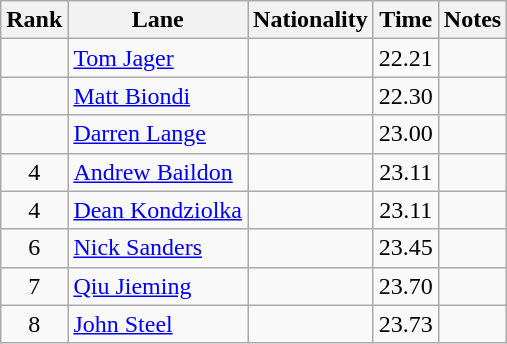<table class="wikitable sortable" style="text-align:center">
<tr>
<th>Rank</th>
<th>Lane</th>
<th>Nationality</th>
<th>Time</th>
<th>Notes</th>
</tr>
<tr>
<td></td>
<td align=left><a href='#'>Tom Jager</a></td>
<td align=left></td>
<td>22.21</td>
<td></td>
</tr>
<tr>
<td></td>
<td align=left><a href='#'>Matt Biondi</a></td>
<td align=left></td>
<td>22.30</td>
<td></td>
</tr>
<tr>
<td></td>
<td align=left><a href='#'>Darren Lange</a></td>
<td align=left></td>
<td>23.00</td>
<td></td>
</tr>
<tr>
<td>4</td>
<td align=left><a href='#'>Andrew Baildon</a></td>
<td align=left></td>
<td>23.11</td>
<td></td>
</tr>
<tr>
<td>4</td>
<td align=left><a href='#'>Dean Kondziolka</a></td>
<td align=left></td>
<td>23.11</td>
<td></td>
</tr>
<tr>
<td>6</td>
<td align=left><a href='#'>Nick Sanders</a></td>
<td align=left></td>
<td>23.45</td>
<td></td>
</tr>
<tr>
<td>7</td>
<td align=left><a href='#'>Qiu Jieming</a></td>
<td align=left></td>
<td>23.70</td>
<td></td>
</tr>
<tr>
<td>8</td>
<td align=left><a href='#'>John Steel</a></td>
<td align=left></td>
<td>23.73</td>
<td></td>
</tr>
</table>
